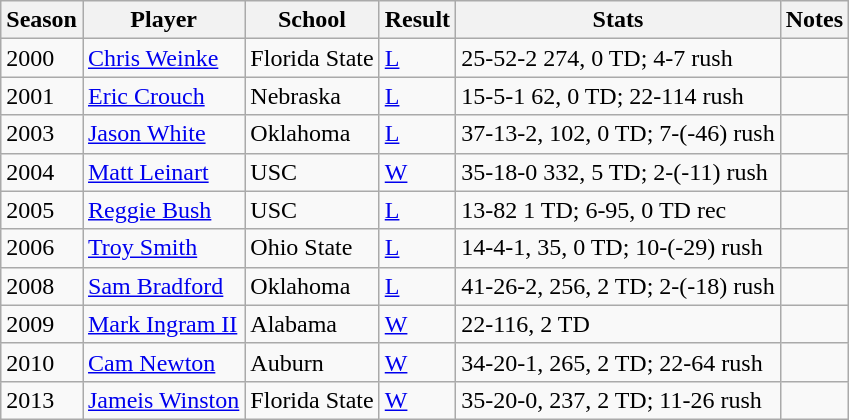<table class="wikitable">
<tr>
<th>Season</th>
<th>Player</th>
<th>School</th>
<th>Result</th>
<th>Stats</th>
<th>Notes</th>
</tr>
<tr>
<td>2000</td>
<td><a href='#'>Chris Weinke</a></td>
<td>Florida State</td>
<td><a href='#'>L</a></td>
<td>25-52-2 274, 0 TD; 4-7 rush</td>
<td></td>
</tr>
<tr>
<td>2001</td>
<td><a href='#'>Eric Crouch</a></td>
<td>Nebraska</td>
<td><a href='#'>L</a></td>
<td>15-5-1 62, 0 TD; 22-114 rush</td>
<td></td>
</tr>
<tr>
<td>2003</td>
<td><a href='#'>Jason White</a></td>
<td>Oklahoma</td>
<td><a href='#'>L</a></td>
<td>37-13-2, 102, 0 TD; 7-(-46) rush</td>
<td></td>
</tr>
<tr>
<td>2004</td>
<td><a href='#'>Matt Leinart</a></td>
<td>USC</td>
<td><a href='#'>W</a></td>
<td>35-18-0 332, 5 TD; 2-(-11) rush</td>
<td></td>
</tr>
<tr>
<td>2005</td>
<td><a href='#'>Reggie Bush</a></td>
<td>USC</td>
<td><a href='#'>L</a></td>
<td>13-82 1 TD; 6-95, 0 TD rec</td>
<td></td>
</tr>
<tr>
<td>2006</td>
<td><a href='#'>Troy Smith</a></td>
<td>Ohio State</td>
<td><a href='#'>L</a></td>
<td>14-4-1, 35, 0 TD; 10-(-29) rush</td>
<td></td>
</tr>
<tr>
<td>2008</td>
<td><a href='#'>Sam Bradford</a></td>
<td>Oklahoma</td>
<td><a href='#'>L</a></td>
<td>41-26-2, 256, 2 TD; 2-(-18) rush</td>
<td></td>
</tr>
<tr>
<td>2009</td>
<td><a href='#'>Mark Ingram II</a></td>
<td>Alabama</td>
<td><a href='#'>W</a></td>
<td>22-116, 2 TD</td>
<td></td>
</tr>
<tr>
<td>2010</td>
<td><a href='#'>Cam Newton</a></td>
<td>Auburn</td>
<td><a href='#'>W</a></td>
<td>34-20-1, 265, 2 TD; 22-64 rush</td>
<td></td>
</tr>
<tr>
<td>2013</td>
<td><a href='#'>Jameis Winston</a></td>
<td>Florida State</td>
<td><a href='#'>W</a></td>
<td>35-20-0, 237, 2 TD; 11-26 rush</td>
<td></td>
</tr>
</table>
